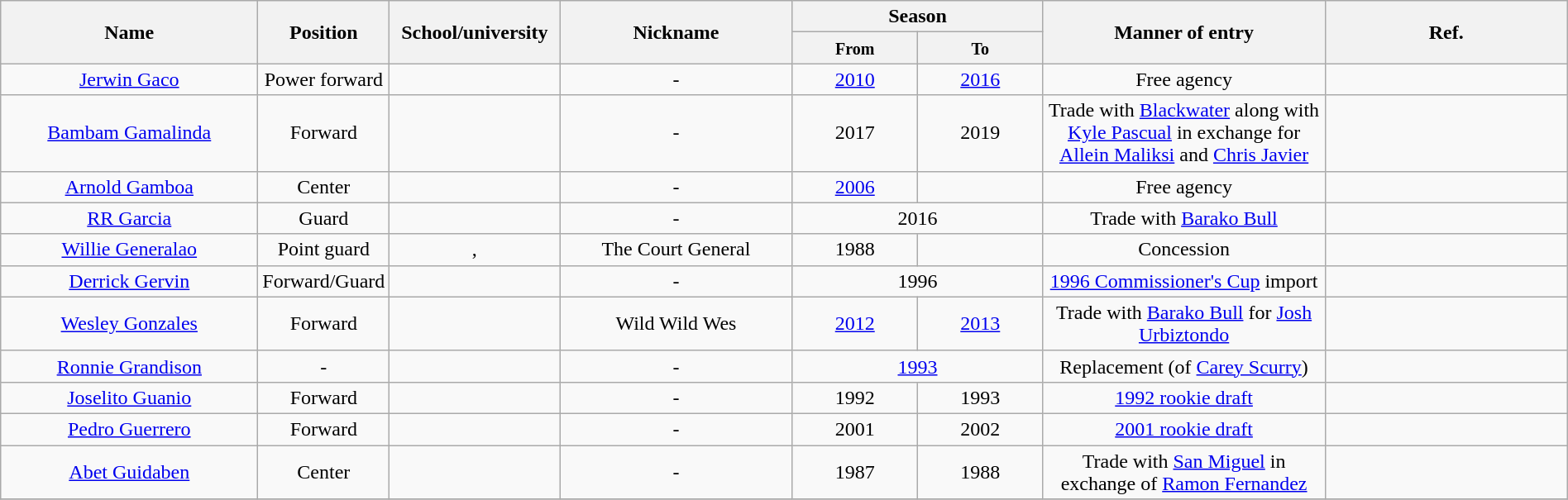<table class="wikitable sortable" style="text-align:center" width="100%">
<tr>
<th style="width:200px;" rowspan="2">Name</th>
<th style="width:80px;" rowspan="2">Position</th>
<th style="width:130px;" rowspan="2">School/university</th>
<th style="width:180px;" rowspan="2">Nickname</th>
<th style="width:130px; text-align:center;" colspan="2">Season</th>
<th style="width:220px; text-align:center;" rowspan="2">Manner of entry</th>
<th rowspan="2" class=unsortable>Ref.</th>
</tr>
<tr>
<th style="width:8%; text-align:center;"><small>From</small></th>
<th style="width:8%; text-align:center;"><small>To</small></th>
</tr>
<tr>
<td><a href='#'>Jerwin Gaco</a></td>
<td>Power forward</td>
<td></td>
<td>-</td>
<td><a href='#'>2010</a></td>
<td><a href='#'>2016</a></td>
<td>Free agency</td>
<td></td>
</tr>
<tr>
<td><a href='#'>Bambam Gamalinda</a></td>
<td>Forward</td>
<td></td>
<td>-</td>
<td>2017</td>
<td>2019</td>
<td>Trade with <a href='#'>Blackwater</a> along with <a href='#'>Kyle Pascual</a> in exchange for <a href='#'>Allein Maliksi</a> and <a href='#'>Chris Javier</a></td>
<td></td>
</tr>
<tr>
<td><a href='#'>Arnold Gamboa</a></td>
<td>Center</td>
<td></td>
<td>-</td>
<td><a href='#'>2006</a></td>
<td></td>
<td>Free agency</td>
<td></td>
</tr>
<tr>
<td><a href='#'>RR Garcia</a></td>
<td>Guard</td>
<td></td>
<td>-</td>
<td colspan="2">2016</td>
<td>Trade with <a href='#'>Barako Bull</a></td>
<td></td>
</tr>
<tr>
<td><a href='#'>Willie Generalao</a></td>
<td>Point guard</td>
<td>, </td>
<td>The Court General</td>
<td>1988</td>
<td></td>
<td>Concession</td>
<td></td>
</tr>
<tr>
<td><a href='#'>Derrick Gervin</a></td>
<td>Forward/Guard</td>
<td></td>
<td>-</td>
<td colspan="2">1996</td>
<td><a href='#'>1996 Commissioner's Cup</a> import</td>
<td></td>
</tr>
<tr>
<td><a href='#'>Wesley Gonzales</a></td>
<td>Forward</td>
<td></td>
<td>Wild Wild Wes</td>
<td><a href='#'>2012</a></td>
<td><a href='#'>2013</a></td>
<td>Trade with <a href='#'>Barako Bull</a> for <a href='#'>Josh Urbiztondo</a></td>
<td></td>
</tr>
<tr>
<td><a href='#'>Ronnie Grandison</a></td>
<td>-</td>
<td></td>
<td>-</td>
<td colspan="2"><a href='#'>1993</a></td>
<td>Replacement (of <a href='#'>Carey Scurry</a>)</td>
<td></td>
</tr>
<tr>
<td><a href='#'>Joselito Guanio</a></td>
<td>Forward</td>
<td></td>
<td>-</td>
<td>1992</td>
<td>1993</td>
<td><a href='#'>1992 rookie draft</a></td>
<td></td>
</tr>
<tr>
<td><a href='#'>Pedro Guerrero</a></td>
<td>Forward</td>
<td></td>
<td>-</td>
<td>2001</td>
<td>2002</td>
<td><a href='#'>2001 rookie draft</a></td>
<td></td>
</tr>
<tr>
<td><a href='#'>Abet Guidaben</a></td>
<td>Center</td>
<td></td>
<td>-</td>
<td>1987</td>
<td>1988</td>
<td>Trade with <a href='#'>San Miguel</a> in exchange of <a href='#'>Ramon Fernandez</a></td>
<td></td>
</tr>
<tr>
</tr>
</table>
